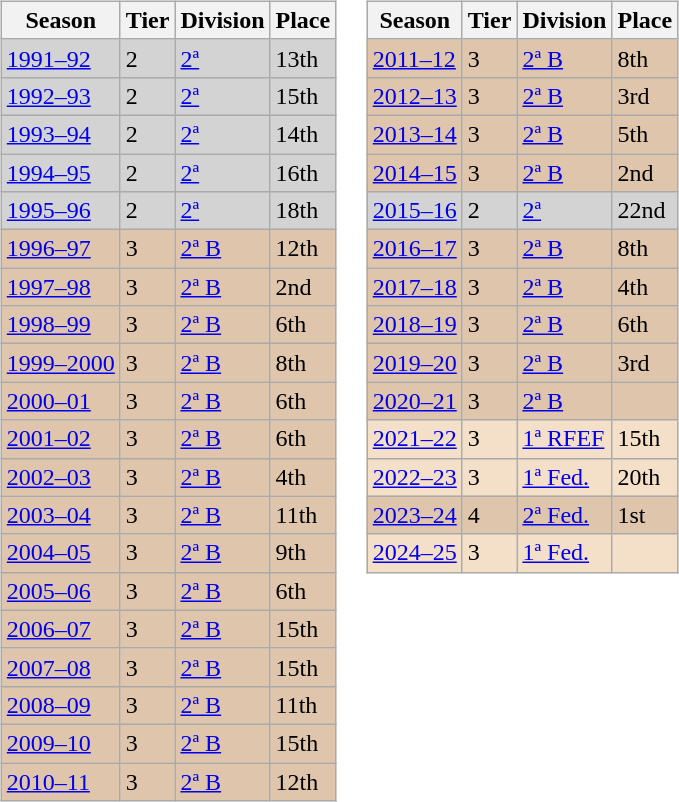<table>
<tr>
<td valign="top" width=0%><br><table class="wikitable">
<tr style="background:#f0f6fa;">
<th>Season</th>
<th>Tier</th>
<th>Division</th>
<th>Place</th>
</tr>
<tr>
<td style="background:#D3D3D3;"><a href='#'>1991–92</a></td>
<td style="background:#D3D3D3;">2</td>
<td style="background:#D3D3D3;"><a href='#'>2ª</a></td>
<td style="background:#D3D3D3;">13th</td>
</tr>
<tr>
<td style="background:#D3D3D3;"><a href='#'>1992–93</a></td>
<td style="background:#D3D3D3;">2</td>
<td style="background:#D3D3D3;"><a href='#'>2ª</a></td>
<td style="background:#D3D3D3;">15th</td>
</tr>
<tr>
<td style="background:#D3D3D3;"><a href='#'>1993–94</a></td>
<td style="background:#D3D3D3;">2</td>
<td style="background:#D3D3D3;"><a href='#'>2ª</a></td>
<td style="background:#D3D3D3;">14th</td>
</tr>
<tr>
<td style="background:#D3D3D3;"><a href='#'>1994–95</a></td>
<td style="background:#D3D3D3;">2</td>
<td style="background:#D3D3D3;"><a href='#'>2ª</a></td>
<td style="background:#D3D3D3;">16th</td>
</tr>
<tr>
<td style="background:#D3D3D3;"><a href='#'>1995–96</a></td>
<td style="background:#D3D3D3;">2</td>
<td style="background:#D3D3D3;"><a href='#'>2ª</a></td>
<td style="background:#D3D3D3;">18th</td>
</tr>
<tr>
<td style="background:#DEC5AB;"><a href='#'>1996–97</a></td>
<td style="background:#DEC5AB;">3</td>
<td style="background:#DEC5AB;"><a href='#'>2ª B</a></td>
<td style="background:#DEC5AB;">12th</td>
</tr>
<tr>
<td style="background:#DEC5AB;"><a href='#'>1997–98</a></td>
<td style="background:#DEC5AB;">3</td>
<td style="background:#DEC5AB;"><a href='#'>2ª B</a></td>
<td style="background:#DEC5AB;">2nd</td>
</tr>
<tr>
<td style="background:#DEC5AB;"><a href='#'>1998–99</a></td>
<td style="background:#DEC5AB;">3</td>
<td style="background:#DEC5AB;"><a href='#'>2ª B</a></td>
<td style="background:#DEC5AB;">6th</td>
</tr>
<tr>
<td style="background:#DEC5AB;"><a href='#'>1999–2000</a></td>
<td style="background:#DEC5AB;">3</td>
<td style="background:#DEC5AB;"><a href='#'>2ª B</a></td>
<td style="background:#DEC5AB;">8th</td>
</tr>
<tr>
<td style="background:#DEC5AB;"><a href='#'>2000–01</a></td>
<td style="background:#DEC5AB;">3</td>
<td style="background:#DEC5AB;"><a href='#'>2ª B</a></td>
<td style="background:#DEC5AB;">6th</td>
</tr>
<tr>
<td style="background:#DEC5AB;"><a href='#'>2001–02</a></td>
<td style="background:#DEC5AB;">3</td>
<td style="background:#DEC5AB;"><a href='#'>2ª B</a></td>
<td style="background:#DEC5AB;">6th</td>
</tr>
<tr>
<td style="background:#DEC5AB;"><a href='#'>2002–03</a></td>
<td style="background:#DEC5AB;">3</td>
<td style="background:#DEC5AB;"><a href='#'>2ª B</a></td>
<td style="background:#DEC5AB;">4th</td>
</tr>
<tr>
<td style="background:#DEC5AB;"><a href='#'>2003–04</a></td>
<td style="background:#DEC5AB;">3</td>
<td style="background:#DEC5AB;"><a href='#'>2ª B</a></td>
<td style="background:#DEC5AB;">11th</td>
</tr>
<tr>
<td style="background:#DEC5AB;"><a href='#'>2004–05</a></td>
<td style="background:#DEC5AB;">3</td>
<td style="background:#DEC5AB;"><a href='#'>2ª B</a></td>
<td style="background:#DEC5AB;">9th</td>
</tr>
<tr>
<td style="background:#DEC5AB;"><a href='#'>2005–06</a></td>
<td style="background:#DEC5AB;">3</td>
<td style="background:#DEC5AB;"><a href='#'>2ª B</a></td>
<td style="background:#DEC5AB;">6th</td>
</tr>
<tr>
<td style="background:#DEC5AB;"><a href='#'>2006–07</a></td>
<td style="background:#DEC5AB;">3</td>
<td style="background:#DEC5AB;"><a href='#'>2ª B</a></td>
<td style="background:#DEC5AB;">15th</td>
</tr>
<tr>
<td style="background:#DEC5AB;"><a href='#'>2007–08</a></td>
<td style="background:#DEC5AB;">3</td>
<td style="background:#DEC5AB;"><a href='#'>2ª B</a></td>
<td style="background:#DEC5AB;">15th</td>
</tr>
<tr>
<td style="background:#DEC5AB;"><a href='#'>2008–09</a></td>
<td style="background:#DEC5AB;">3</td>
<td style="background:#DEC5AB;"><a href='#'>2ª B</a></td>
<td style="background:#DEC5AB;">11th</td>
</tr>
<tr>
<td style="background:#DEC5AB;"><a href='#'>2009–10</a></td>
<td style="background:#DEC5AB;">3</td>
<td style="background:#DEC5AB;"><a href='#'>2ª B</a></td>
<td style="background:#DEC5AB;">15th</td>
</tr>
<tr>
<td style="background:#DEC5AB;"><a href='#'>2010–11</a></td>
<td style="background:#DEC5AB;">3</td>
<td style="background:#DEC5AB;"><a href='#'>2ª B</a></td>
<td style="background:#DEC5AB;">12th</td>
</tr>
</table>
</td>
<td valign="top" width=0%><br><table class="wikitable">
<tr style="background:#f0f6fa;">
<th>Season</th>
<th>Tier</th>
<th>Division</th>
<th>Place</th>
</tr>
<tr>
<td style="background:#DEC5AB;"><a href='#'>2011–12</a></td>
<td style="background:#DEC5AB;">3</td>
<td style="background:#DEC5AB;"><a href='#'>2ª B</a></td>
<td style="background:#DEC5AB;">8th</td>
</tr>
<tr>
<td style="background:#DEC5AB;"><a href='#'>2012–13</a></td>
<td style="background:#DEC5AB;">3</td>
<td style="background:#DEC5AB;"><a href='#'>2ª B</a></td>
<td style="background:#DEC5AB;">3rd</td>
</tr>
<tr>
<td style="background:#DEC5AB;"><a href='#'>2013–14</a></td>
<td style="background:#DEC5AB;">3</td>
<td style="background:#DEC5AB;"><a href='#'>2ª B</a></td>
<td style="background:#DEC5AB;">5th</td>
</tr>
<tr>
<td style="background:#DEC5AB;"><a href='#'>2014–15</a></td>
<td style="background:#DEC5AB;">3</td>
<td style="background:#DEC5AB;"><a href='#'>2ª B</a></td>
<td style="background:#DEC5AB;">2nd</td>
</tr>
<tr>
<td style="background:#D3D3D3;"><a href='#'>2015–16</a></td>
<td style="background:#D3D3D3;">2</td>
<td style="background:#D3D3D3;"><a href='#'>2ª</a></td>
<td style="background:#D3D3D3;">22nd</td>
</tr>
<tr>
<td style="background:#DEC5AB;"><a href='#'>2016–17</a></td>
<td style="background:#DEC5AB;">3</td>
<td style="background:#DEC5AB;"><a href='#'>2ª B</a></td>
<td style="background:#DEC5AB;">8th</td>
</tr>
<tr>
<td style="background:#DEC5AB;"><a href='#'>2017–18</a></td>
<td style="background:#DEC5AB;">3</td>
<td style="background:#DEC5AB;"><a href='#'>2ª B</a></td>
<td style="background:#DEC5AB;">4th</td>
</tr>
<tr>
<td style="background:#DEC5AB;"><a href='#'>2018–19</a></td>
<td style="background:#DEC5AB;">3</td>
<td style="background:#DEC5AB;"><a href='#'>2ª B</a></td>
<td style="background:#DEC5AB;">6th</td>
</tr>
<tr>
<td style="background:#DEC5AB;"><a href='#'>2019–20</a></td>
<td style="background:#DEC5AB;">3</td>
<td style="background:#DEC5AB;"><a href='#'>2ª B</a></td>
<td style="background:#DEC5AB;">3rd</td>
</tr>
<tr>
<td style="background:#DEC5AB;"><a href='#'>2020–21</a></td>
<td style="background:#DEC5AB;">3</td>
<td style="background:#DEC5AB;"><a href='#'>2ª B</a></td>
<td style="background:#DEC5AB;"></td>
</tr>
<tr>
<td style="background:#F4DFC8;"><a href='#'>2021–22</a></td>
<td style="background:#F4DFC8;">3</td>
<td style="background:#F4DFC8;"><a href='#'>1ª RFEF</a></td>
<td style="background:#F4DFC8;">15th</td>
</tr>
<tr>
<td style="background:#F4DFC8;"><a href='#'>2022–23</a></td>
<td style="background:#F4DFC8;">3</td>
<td style="background:#F4DFC8;"><a href='#'>1ª Fed.</a></td>
<td style="background:#F4DFC8;">20th</td>
</tr>
<tr>
<td style="background:#DEC5AB;"><a href='#'>2023–24</a></td>
<td style="background:#DEC5AB;">4</td>
<td style="background:#DEC5AB;"><a href='#'>2ª Fed.</a></td>
<td style="background:#DEC5AB;">1st</td>
</tr>
<tr>
<td style="background:#F4DFC8;"><a href='#'>2024–25</a></td>
<td style="background:#F4DFC8;">3</td>
<td style="background:#F4DFC8;"><a href='#'>1ª Fed.</a></td>
<td style="background:#F4DFC8;"></td>
</tr>
</table>
</td>
</tr>
</table>
